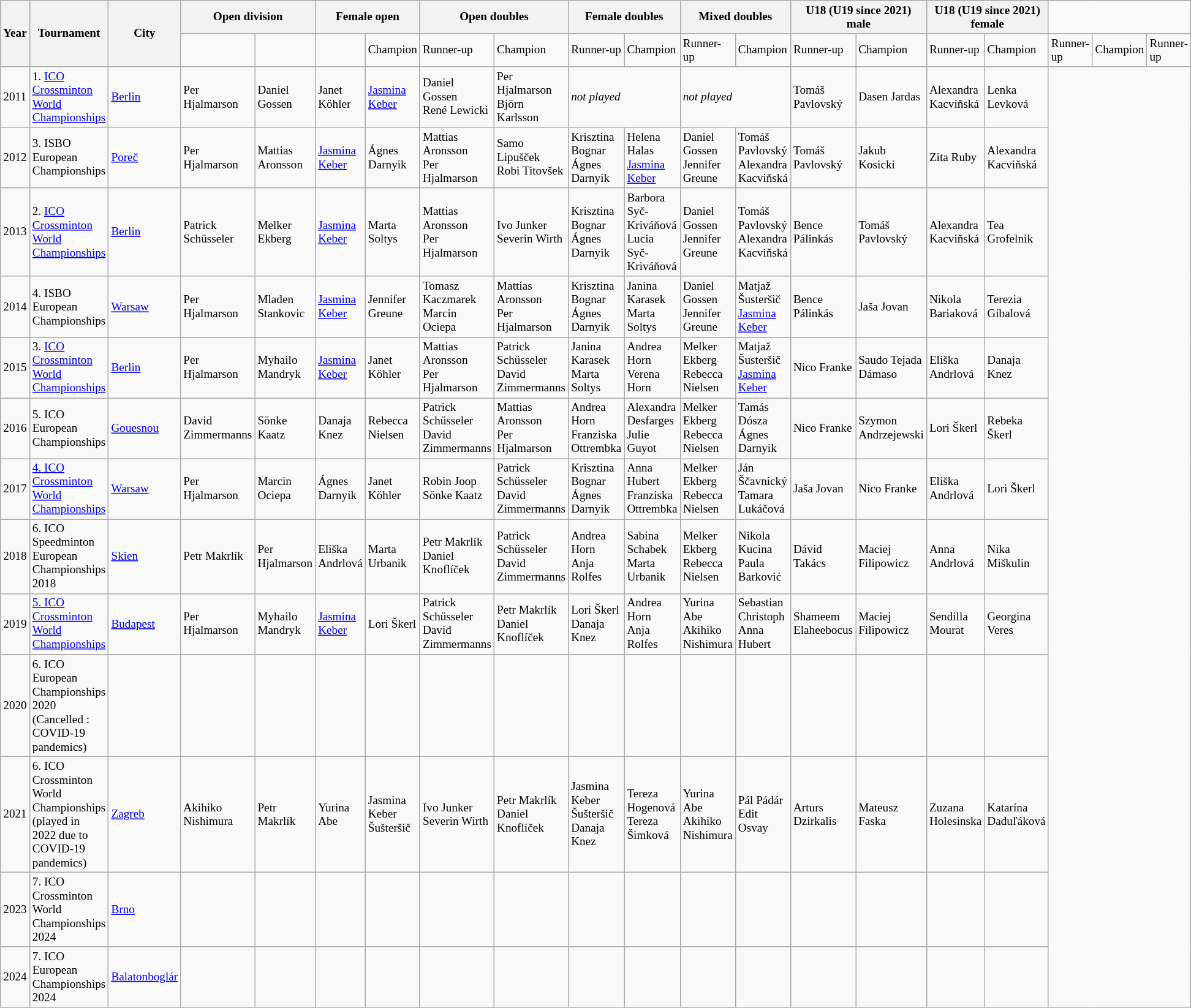<table class="wikitable sortable" style="font-size:80%;">
<tr>
<th rowspan="2">Year</th>
<th rowspan="2">Tournament</th>
<th rowspan="2">City</th>
<th colspan="2">Open division</th>
<th colspan="2">Female open</th>
<th colspan="2">Open doubles</th>
<th colspan="2">Female doubles</th>
<th colspan="2">Mixed doubles</th>
<th colspan="2">U18 (U19 since 2021) male</th>
<th colspan="2">U18 (U19 since 2021) female</th>
</tr>
<tr>
<td></td>
<td></td>
<td></td>
<td>Champion</td>
<td>Runner-up</td>
<td>Champion</td>
<td>Runner-up</td>
<td>Champion</td>
<td>Runner-up</td>
<td>Champion</td>
<td>Runner-up</td>
<td>Champion</td>
<td>Runner-up</td>
<td>Champion</td>
<td>Runner-up</td>
<td>Champion</td>
<td>Runner-up</td>
</tr>
<tr>
<td>2011</td>
<td>1. <a href='#'>ICO Crossminton World Championships</a></td>
<td> <a href='#'>Berlin</a></td>
<td> Per Hjalmarson</td>
<td> Daniel Gossen</td>
<td> Janet Köhler</td>
<td> <a href='#'>Jasmina Keber</a></td>
<td> Daniel Gossen<br> René Lewicki</td>
<td> Per Hjalmarson<br> Björn Karlsson</td>
<td colspan="2"><em>not played</em></td>
<td colspan="2"><em>not played</em></td>
<td> Tomáš Pavlovský</td>
<td> Dasen Jardas</td>
<td> Alexandra Kacviňská</td>
<td> Lenka Levková</td>
</tr>
<tr>
<td>2012</td>
<td>3. ISBO European Championships</td>
<td> <a href='#'>Poreč</a></td>
<td> Per Hjalmarson</td>
<td> Mattias Aronsson</td>
<td> <a href='#'>Jasmina Keber</a></td>
<td> Ágnes Darnyik</td>
<td> Mattias Aronsson<br> Per Hjalmarson</td>
<td> Samo Lipušček<br> Robi Titovšek</td>
<td> Krisztina Bognar<br> Ágnes Darnyik</td>
<td> Helena Halas<br> <a href='#'>Jasmina Keber</a></td>
<td> Daniel Gossen<br> Jennifer Greune</td>
<td> Tomáš Pavlovský<br> Alexandra Kacviňská</td>
<td> Tomáš Pavlovský</td>
<td> Jakub Kosicki</td>
<td> Zita Ruby</td>
<td> Alexandra Kacviňská</td>
</tr>
<tr>
<td>2013</td>
<td>2. <a href='#'>ICO Crossminton World Championships</a></td>
<td> <a href='#'>Berlin</a></td>
<td> Patrick Schüsseler</td>
<td> Melker Ekberg</td>
<td> <a href='#'>Jasmina Keber</a></td>
<td> Marta Soltys</td>
<td> Mattias Aronsson<br> Per Hjalmarson</td>
<td> Ivo Junker<br> Severin Wirth</td>
<td> Krisztina Bognar<br> Ágnes Darnyik</td>
<td> Barbora Syč-Kriváňová<br> Lucia Syč-Kriváňová</td>
<td> Daniel Gossen<br> Jennifer Greune</td>
<td> Tomáš Pavlovský<br> Alexandra Kacviňská</td>
<td> Bence Pálinkás</td>
<td> Tomáš Pavlovský</td>
<td> Alexandra Kacviňská</td>
<td> Tea Grofelnik</td>
</tr>
<tr>
<td>2014</td>
<td>4. ISBO European Championships</td>
<td> <a href='#'>Warsaw</a></td>
<td> Per Hjalmarson</td>
<td> Mladen Stankovic</td>
<td> <a href='#'>Jasmina Keber</a></td>
<td> Jennifer Greune</td>
<td> Tomasz Kaczmarek<br> Marcin Ociepa</td>
<td> Mattias Aronsson<br> Per Hjalmarson</td>
<td> Krisztina Bognar<br> Ágnes Darnyik</td>
<td> Janina Karasek<br> Marta Soltys</td>
<td> Daniel Gossen<br> Jennifer Greune</td>
<td> Matjaž Šusteršič<br> <a href='#'>Jasmina Keber</a></td>
<td> Bence Pálinkás</td>
<td> Jaša Jovan</td>
<td> Nikola Bariaková</td>
<td> Terezia Gibalová</td>
</tr>
<tr>
<td>2015</td>
<td>3. <a href='#'>ICO Crossminton World Championships</a></td>
<td> <a href='#'>Berlin</a></td>
<td> Per Hjalmarson</td>
<td> Myhailo Mandryk</td>
<td> <a href='#'>Jasmina Keber</a></td>
<td> Janet Köhler</td>
<td> Mattias Aronsson<br> Per Hjalmarson</td>
<td> Patrick Schüsseler<br> David Zimmermanns</td>
<td> Janina Karasek<br> Marta Soltys</td>
<td> Andrea Horn<br> Verena Horn</td>
<td> Melker Ekberg<br> Rebecca Nielsen</td>
<td> Matjaž Šusteršič<br> <a href='#'>Jasmina Keber</a></td>
<td> Nico Franke</td>
<td> Saudo Tejada Dámaso</td>
<td> Eliška Andrlová</td>
<td> Danaja Knez</td>
</tr>
<tr>
<td>2016</td>
<td>5. ICO European Championships</td>
<td> <a href='#'>Gouesnou</a></td>
<td> David Zimmermanns</td>
<td> Sönke Kaatz</td>
<td> Danaja Knez</td>
<td> Rebecca Nielsen</td>
<td> Patrick Schüsseler<br> David Zimmermanns</td>
<td> Mattias Aronsson<br> Per Hjalmarson</td>
<td> Andrea Horn<br> Franziska Ottrembka</td>
<td> Alexandra Desfarges<br> Julie Guyot</td>
<td> Melker Ekberg<br> Rebecca Nielsen</td>
<td> Tamás Dósza<br> Ágnes Darnyik</td>
<td> Nico Franke</td>
<td> Szymon Andrzejewski</td>
<td> Lori Škerl</td>
<td> Rebeka Škerl</td>
</tr>
<tr>
<td>2017</td>
<td><a href='#'>4. ICO Crossminton World Championships</a></td>
<td> <a href='#'>Warsaw</a></td>
<td> Per Hjalmarson</td>
<td> Marcin Ociepa</td>
<td> Ágnes Darnyik</td>
<td> Janet Köhler</td>
<td> Robin Joop<br> Sönke Kaatz</td>
<td> Patrick Schüsseler<br> David Zimmermanns</td>
<td> Krisztina Bognar<br> Ágnes Darnyik</td>
<td> Anna Hubert<br> Franziska Ottrembka</td>
<td> Melker Ekberg<br> Rebecca Nielsen</td>
<td> Ján Ščavnický<br> Tamara Lukáčová</td>
<td> Jaša Jovan</td>
<td> Nico Franke</td>
<td> Eliška Andrlová</td>
<td> Lori Škerl</td>
</tr>
<tr>
<td>2018</td>
<td>6. ICO Speedminton European Championships 2018</td>
<td> <a href='#'>Skien</a></td>
<td> Petr Makrlík</td>
<td> Per Hjalmarson</td>
<td> Eliška Andrlová</td>
<td> Marta Urbanik</td>
<td> Petr Makrlík<br> Daniel Knoflíček</td>
<td> Patrick Schüsseler<br> David Zimmermanns</td>
<td> Andrea Horn<br> Anja Rolfes</td>
<td> Sabina Schabek<br> Marta Urbanik</td>
<td> Melker Ekberg<br> Rebecca Nielsen</td>
<td> Nikola Kucina<br> Paula Barković</td>
<td> Dávid Takács</td>
<td> Maciej Filipowicz</td>
<td> Anna Andrlová</td>
<td> Nika Miškulin</td>
</tr>
<tr>
<td>2019</td>
<td><a href='#'>5. ICO Crossminton World Championships</a></td>
<td> <a href='#'>Budapest</a></td>
<td> Per Hjalmarson</td>
<td> Myhailo Mandryk</td>
<td> <a href='#'>Jasmina Keber</a></td>
<td> Lori Škerl</td>
<td> Patrick Schüsseler<br> David Zimmermanns</td>
<td> Petr Makrlík<br> Daniel Knoflíček</td>
<td> Lori Škerl<br> Danaja Knez</td>
<td> Andrea Horn<br> Anja Rolfes</td>
<td> Yurina Abe<br>  Akihiko Nishimura
<br></td>
<td> Sebastian Christoph  Anna Hubert</td>
<td> Shameem Elaheebocus</td>
<td> Maciej Filipowicz</td>
<td> Sendilla Mourat</td>
<td> Georgina Veres</td>
</tr>
<tr>
<td>2020</td>
<td>6. ICO European Championships 2020 (Cancelled : COVID-19 pandemics)</td>
<td></td>
<td></td>
<td></td>
<td></td>
<td></td>
<td></td>
<td></td>
<td></td>
<td></td>
<td></td>
<td></td>
<td></td>
<td></td>
<td></td>
<td></td>
</tr>
<tr>
<td>2021</td>
<td>6. ICO Crossminton World Championships (played in 2022 due to COVID-19 pandemics)</td>
<td> <a href='#'>Zagreb</a></td>
<td> Akihiko Nishimura</td>
<td> Petr Makrlík</td>
<td> Yurina Abe</td>
<td> Jasmina Keber Šušteršič</td>
<td> Ivo Junker<br> Severin Wirth</td>
<td> Petr Makrlík<br> Daniel Knoflíček</td>
<td> Jasmina Keber Šušteršič<br> Danaja Knez</td>
<td> Tereza Hogenová<br> Tereza Šimková</td>
<td> Yurina Abe<br>  Akihiko Nishimura
<br></td>
<td> Pál Pádár<br> Edit Osvay</td>
<td> Arturs Dzirkalis</td>
<td> Mateusz Faska</td>
<td> Zuzana Holesinska</td>
<td> Katarína Daduľáková</td>
</tr>
<tr>
<td>2023</td>
<td>7. ICO Crossminton World Championships 2024</td>
<td> <a href='#'>Brno</a></td>
<td></td>
<td></td>
<td></td>
<td></td>
<td></td>
<td></td>
<td></td>
<td></td>
<td></td>
<td></td>
<td></td>
<td></td>
<td></td>
<td></td>
</tr>
<tr>
<td>2024</td>
<td>7. ICO European Championships 2024</td>
<td> <a href='#'>Balatonboglár</a></td>
<td></td>
<td></td>
<td></td>
<td></td>
<td></td>
<td></td>
<td></td>
<td></td>
<td></td>
<td></td>
<td></td>
<td></td>
<td></td>
<td></td>
</tr>
</table>
